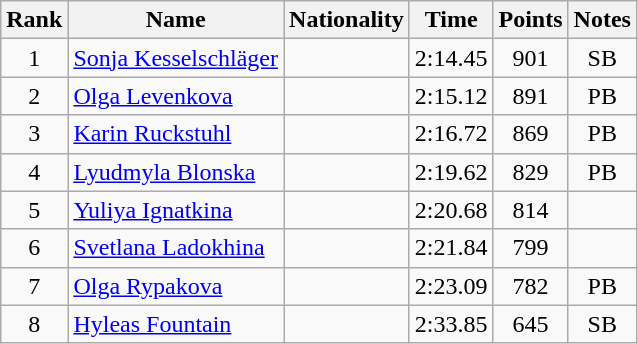<table class="wikitable sortable" style="text-align:center">
<tr>
<th>Rank</th>
<th>Name</th>
<th>Nationality</th>
<th>Time</th>
<th>Points</th>
<th>Notes</th>
</tr>
<tr>
<td>1</td>
<td align="left"><a href='#'>Sonja Kesselschläger</a></td>
<td align=left></td>
<td>2:14.45</td>
<td>901</td>
<td>SB</td>
</tr>
<tr>
<td>2</td>
<td align="left"><a href='#'>Olga Levenkova</a></td>
<td align=left></td>
<td>2:15.12</td>
<td>891</td>
<td>PB</td>
</tr>
<tr>
<td>3</td>
<td align="left"><a href='#'>Karin Ruckstuhl</a></td>
<td align=left></td>
<td>2:16.72</td>
<td>869</td>
<td>PB</td>
</tr>
<tr>
<td>4</td>
<td align="left"><a href='#'>Lyudmyla Blonska</a></td>
<td align=left></td>
<td>2:19.62</td>
<td>829</td>
<td>PB</td>
</tr>
<tr>
<td>5</td>
<td align="left"><a href='#'>Yuliya Ignatkina</a></td>
<td align=left></td>
<td>2:20.68</td>
<td>814</td>
<td></td>
</tr>
<tr>
<td>6</td>
<td align="left"><a href='#'>Svetlana Ladokhina</a></td>
<td align=left></td>
<td>2:21.84</td>
<td>799</td>
<td></td>
</tr>
<tr>
<td>7</td>
<td align="left"><a href='#'>Olga Rypakova</a></td>
<td align=left></td>
<td>2:23.09</td>
<td>782</td>
<td>PB</td>
</tr>
<tr>
<td>8</td>
<td align="left"><a href='#'>Hyleas Fountain</a></td>
<td align=left></td>
<td>2:33.85</td>
<td>645</td>
<td>SB</td>
</tr>
</table>
